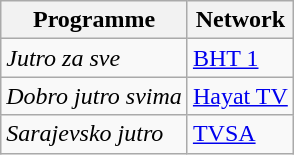<table class="wikitable">
<tr>
<th>Programme</th>
<th>Network</th>
</tr>
<tr>
<td><em>Jutro za sve</em></td>
<td><a href='#'>BHT 1</a></td>
</tr>
<tr>
<td><em>Dobro jutro svima</em></td>
<td><a href='#'>Hayat TV</a></td>
</tr>
<tr>
<td><em>Sarajevsko jutro</em></td>
<td><a href='#'>TVSA</a></td>
</tr>
</table>
